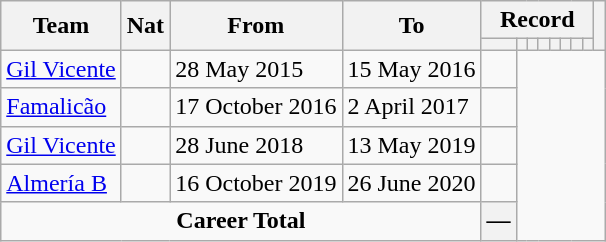<table class="wikitable" style="text-align: center">
<tr>
<th rowspan="2">Team</th>
<th rowspan="2">Nat</th>
<th rowspan="2">From</th>
<th rowspan="2">To</th>
<th colspan="8">Record</th>
<th rowspan=2></th>
</tr>
<tr>
<th></th>
<th></th>
<th></th>
<th></th>
<th></th>
<th></th>
<th></th>
<th></th>
</tr>
<tr>
<td align="left"><a href='#'>Gil Vicente</a></td>
<td></td>
<td align=left>28 May 2015</td>
<td align=left>15 May 2016<br></td>
<td></td>
</tr>
<tr>
<td align="left"><a href='#'>Famalicão</a></td>
<td></td>
<td align=left>17 October 2016</td>
<td align=left>2 April 2017<br></td>
<td></td>
</tr>
<tr>
<td align="left"><a href='#'>Gil Vicente</a></td>
<td></td>
<td align=left>28 June 2018</td>
<td align=left>13 May 2019<br></td>
<td></td>
</tr>
<tr>
<td align="left"><a href='#'>Almería B</a></td>
<td></td>
<td align=left>16 October 2019</td>
<td align=left>26 June 2020<br></td>
<td></td>
</tr>
<tr>
<td colspan=4><strong>Career Total</strong><br></td>
<th>—</th>
</tr>
</table>
